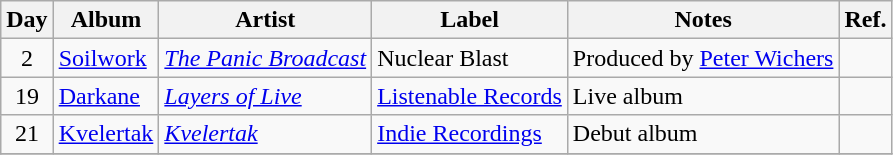<table class="wikitable">
<tr>
<th>Day</th>
<th>Album</th>
<th>Artist</th>
<th>Label</th>
<th>Notes</th>
<th>Ref.</th>
</tr>
<tr>
<td rowspan="1" style="text-align:center;">2</td>
<td><a href='#'>Soilwork</a></td>
<td><em><a href='#'>The Panic Broadcast</a></em></td>
<td>Nuclear Blast</td>
<td>Produced by <a href='#'>Peter Wichers</a></td>
<td></td>
</tr>
<tr>
<td rowspan="1" style="text-align:center;">19</td>
<td><a href='#'>Darkane</a></td>
<td><em><a href='#'>Layers of Live</a></em></td>
<td><a href='#'>Listenable Records</a></td>
<td>Live album</td>
<td></td>
</tr>
<tr>
<td rowspan="1" style="text-align:center;">21</td>
<td><a href='#'>Kvelertak</a></td>
<td><em><a href='#'>Kvelertak</a></em></td>
<td><a href='#'>Indie Recordings</a></td>
<td>Debut album</td>
<td></td>
</tr>
<tr>
</tr>
</table>
